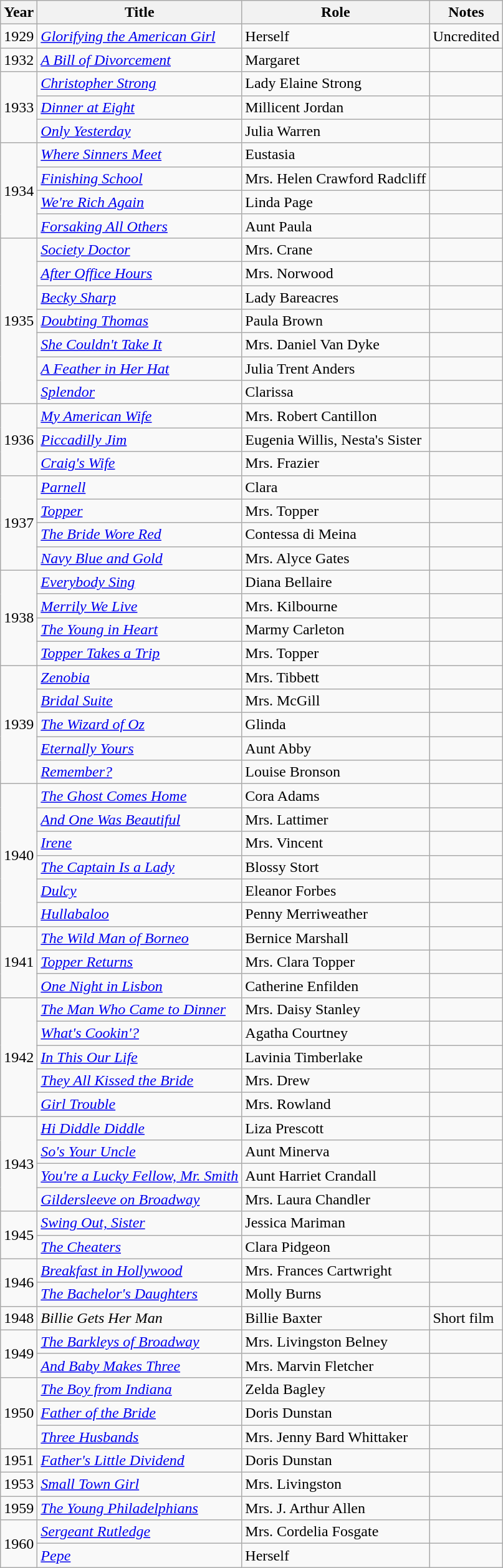<table class="wikitable sortable">
<tr>
<th>Year</th>
<th>Title</th>
<th>Role</th>
<th class="unsortable">Notes</th>
</tr>
<tr>
<td>1929</td>
<td><em><a href='#'>Glorifying the American Girl</a></em></td>
<td>Herself</td>
<td>Uncredited</td>
</tr>
<tr>
<td>1932</td>
<td><em><a href='#'>A Bill of Divorcement</a></em></td>
<td>Margaret</td>
<td></td>
</tr>
<tr>
<td rowspan=3>1933</td>
<td><em><a href='#'>Christopher Strong</a></em></td>
<td>Lady Elaine Strong</td>
<td></td>
</tr>
<tr>
<td><em><a href='#'>Dinner at Eight</a></em></td>
<td>Millicent Jordan</td>
<td></td>
</tr>
<tr>
<td><em><a href='#'>Only Yesterday</a></em></td>
<td>Julia Warren</td>
<td></td>
</tr>
<tr>
<td rowspan=4>1934</td>
<td><em><a href='#'>Where Sinners Meet</a></em></td>
<td>Eustasia</td>
<td></td>
</tr>
<tr>
<td><em><a href='#'>Finishing School</a></em></td>
<td>Mrs. Helen Crawford Radcliff</td>
<td></td>
</tr>
<tr>
<td><em><a href='#'>We're Rich Again</a></em></td>
<td>Linda Page</td>
<td></td>
</tr>
<tr>
<td><em><a href='#'>Forsaking All Others</a></em></td>
<td>Aunt Paula</td>
<td></td>
</tr>
<tr>
<td rowspan=7>1935</td>
<td><em><a href='#'>Society Doctor</a></em></td>
<td>Mrs. Crane</td>
<td></td>
</tr>
<tr>
<td><em><a href='#'>After Office Hours</a></em></td>
<td>Mrs. Norwood</td>
<td></td>
</tr>
<tr>
<td><em><a href='#'>Becky Sharp</a></em></td>
<td>Lady Bareacres</td>
<td></td>
</tr>
<tr>
<td><em><a href='#'>Doubting Thomas</a></em></td>
<td>Paula Brown</td>
<td></td>
</tr>
<tr>
<td><em><a href='#'>She Couldn't Take It</a></em></td>
<td>Mrs. Daniel Van Dyke</td>
<td></td>
</tr>
<tr>
<td><em><a href='#'>A Feather in Her Hat</a></em></td>
<td>Julia Trent Anders</td>
<td></td>
</tr>
<tr>
<td><em><a href='#'>Splendor</a></em></td>
<td>Clarissa</td>
<td></td>
</tr>
<tr>
<td rowspan=3>1936</td>
<td><em><a href='#'>My American Wife</a></em></td>
<td>Mrs. Robert Cantillon</td>
<td></td>
</tr>
<tr>
<td><em><a href='#'>Piccadilly Jim</a></em></td>
<td>Eugenia Willis, Nesta's Sister</td>
<td></td>
</tr>
<tr>
<td><em><a href='#'>Craig's Wife</a></em></td>
<td>Mrs. Frazier</td>
<td></td>
</tr>
<tr>
<td rowspan=4>1937</td>
<td><em><a href='#'>Parnell</a></em></td>
<td>Clara</td>
<td></td>
</tr>
<tr>
<td><em><a href='#'>Topper</a></em></td>
<td>Mrs. Topper</td>
<td></td>
</tr>
<tr>
<td><em><a href='#'>The Bride Wore Red</a></em></td>
<td>Contessa di Meina</td>
<td></td>
</tr>
<tr>
<td><em><a href='#'>Navy Blue and Gold</a></em></td>
<td>Mrs. Alyce Gates</td>
<td></td>
</tr>
<tr>
<td rowspan=4>1938</td>
<td><em><a href='#'>Everybody Sing</a></em></td>
<td>Diana Bellaire</td>
<td></td>
</tr>
<tr>
<td><em><a href='#'>Merrily We Live</a></em></td>
<td>Mrs. Kilbourne</td>
<td></td>
</tr>
<tr>
<td><em><a href='#'>The Young in Heart</a></em></td>
<td>Marmy Carleton</td>
<td></td>
</tr>
<tr>
<td><em><a href='#'>Topper Takes a Trip</a></em></td>
<td>Mrs. Topper</td>
<td></td>
</tr>
<tr>
<td rowspan=5>1939</td>
<td><em><a href='#'>Zenobia</a></em></td>
<td>Mrs. Tibbett</td>
<td></td>
</tr>
<tr>
<td><em><a href='#'>Bridal Suite</a></em></td>
<td>Mrs. McGill</td>
<td></td>
</tr>
<tr>
<td><em><a href='#'>The Wizard of Oz</a></em></td>
<td>Glinda</td>
<td></td>
</tr>
<tr>
<td><em><a href='#'>Eternally Yours</a></em></td>
<td>Aunt Abby</td>
<td></td>
</tr>
<tr>
<td><em><a href='#'>Remember?</a></em></td>
<td>Louise Bronson</td>
<td></td>
</tr>
<tr>
<td rowspan=6>1940</td>
<td><em><a href='#'>The Ghost Comes Home</a></em></td>
<td>Cora Adams</td>
<td></td>
</tr>
<tr>
<td><em><a href='#'>And One Was Beautiful</a></em></td>
<td>Mrs. Lattimer</td>
<td></td>
</tr>
<tr>
<td><em><a href='#'>Irene</a></em></td>
<td>Mrs. Vincent</td>
<td></td>
</tr>
<tr>
<td><em><a href='#'>The Captain Is a Lady</a></em></td>
<td>Blossy Stort</td>
<td></td>
</tr>
<tr>
<td><em><a href='#'>Dulcy</a></em></td>
<td>Eleanor Forbes</td>
<td></td>
</tr>
<tr>
<td><em><a href='#'>Hullabaloo</a></em></td>
<td>Penny Merriweather</td>
<td></td>
</tr>
<tr>
<td rowspan=3>1941</td>
<td><em><a href='#'>The Wild Man of Borneo</a></em></td>
<td>Bernice Marshall</td>
<td></td>
</tr>
<tr>
<td><em><a href='#'>Topper Returns</a></em></td>
<td>Mrs. Clara Topper</td>
<td></td>
</tr>
<tr>
<td><em><a href='#'>One Night in Lisbon</a></em></td>
<td>Catherine Enfilden</td>
<td></td>
</tr>
<tr>
<td rowspan=5>1942</td>
<td><em><a href='#'>The Man Who Came to Dinner</a></em></td>
<td>Mrs. Daisy Stanley</td>
<td></td>
</tr>
<tr>
<td><em><a href='#'>What's Cookin'?</a></em></td>
<td>Agatha Courtney</td>
<td></td>
</tr>
<tr>
<td><em><a href='#'>In This Our Life</a></em></td>
<td>Lavinia Timberlake</td>
<td></td>
</tr>
<tr>
<td><em><a href='#'>They All Kissed the Bride</a></em></td>
<td>Mrs. Drew</td>
<td></td>
</tr>
<tr>
<td><em><a href='#'>Girl Trouble</a></em></td>
<td>Mrs. Rowland</td>
<td></td>
</tr>
<tr>
<td rowspan=4>1943</td>
<td><em><a href='#'>Hi Diddle Diddle</a></em></td>
<td>Liza Prescott</td>
<td></td>
</tr>
<tr>
<td><em><a href='#'>So's Your Uncle</a></em></td>
<td>Aunt Minerva</td>
<td></td>
</tr>
<tr>
<td><em><a href='#'>You're a Lucky Fellow, Mr. Smith</a></em></td>
<td>Aunt Harriet Crandall</td>
<td></td>
</tr>
<tr>
<td><em><a href='#'>Gildersleeve on Broadway</a></em></td>
<td>Mrs. Laura Chandler</td>
<td></td>
</tr>
<tr>
<td rowspan=2>1945</td>
<td><em><a href='#'>Swing Out, Sister</a></em></td>
<td>Jessica Mariman</td>
<td></td>
</tr>
<tr>
<td><em><a href='#'>The Cheaters</a></em></td>
<td>Clara Pidgeon</td>
<td></td>
</tr>
<tr>
<td rowspan=2>1946</td>
<td><em><a href='#'>Breakfast in Hollywood</a></em></td>
<td>Mrs. Frances Cartwright</td>
<td></td>
</tr>
<tr>
<td><em><a href='#'>The Bachelor's Daughters</a></em></td>
<td>Molly Burns</td>
<td></td>
</tr>
<tr>
<td>1948</td>
<td><em>Billie Gets Her Man</em></td>
<td>Billie Baxter</td>
<td>Short film</td>
</tr>
<tr>
<td rowspan=2>1949</td>
<td><em><a href='#'>The Barkleys of Broadway</a></em></td>
<td>Mrs. Livingston Belney</td>
<td></td>
</tr>
<tr>
<td><em><a href='#'>And Baby Makes Three</a></em></td>
<td>Mrs. Marvin Fletcher</td>
<td></td>
</tr>
<tr>
<td rowspan=3>1950</td>
<td><em><a href='#'>The Boy from Indiana</a></em></td>
<td>Zelda Bagley</td>
<td></td>
</tr>
<tr>
<td><em><a href='#'>Father of the Bride</a></em></td>
<td>Doris Dunstan</td>
<td></td>
</tr>
<tr>
<td><em><a href='#'>Three Husbands</a></em></td>
<td>Mrs. Jenny Bard Whittaker</td>
<td></td>
</tr>
<tr>
<td>1951</td>
<td><em><a href='#'>Father's Little Dividend</a></em></td>
<td>Doris Dunstan</td>
<td></td>
</tr>
<tr>
<td>1953</td>
<td><em><a href='#'>Small Town Girl</a></em></td>
<td>Mrs. Livingston</td>
<td></td>
</tr>
<tr>
<td>1959</td>
<td><em><a href='#'>The Young Philadelphians</a></em></td>
<td>Mrs. J. Arthur Allen</td>
<td></td>
</tr>
<tr>
<td rowspan=2>1960</td>
<td><em><a href='#'>Sergeant Rutledge</a></em></td>
<td>Mrs. Cordelia Fosgate</td>
<td></td>
</tr>
<tr>
<td><em><a href='#'>Pepe</a></em></td>
<td>Herself</td>
<td></td>
</tr>
</table>
